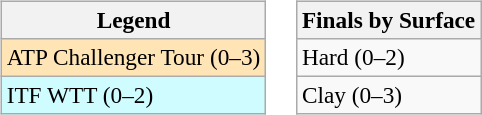<table>
<tr style="vertical-align:top">
<td><br><table class=wikitable style=font-size:97%>
<tr>
<th>Legend</th>
</tr>
<tr style="background:moccasin">
<td>ATP Challenger Tour (0–3)</td>
</tr>
<tr style="background:#cffcff">
<td>ITF WTT (0–2)</td>
</tr>
</table>
</td>
<td><br><table class=wikitable style=font-size:97%>
<tr>
<th>Finals by Surface</th>
</tr>
<tr>
<td>Hard (0–2)</td>
</tr>
<tr>
<td>Clay (0–3)</td>
</tr>
</table>
</td>
</tr>
</table>
